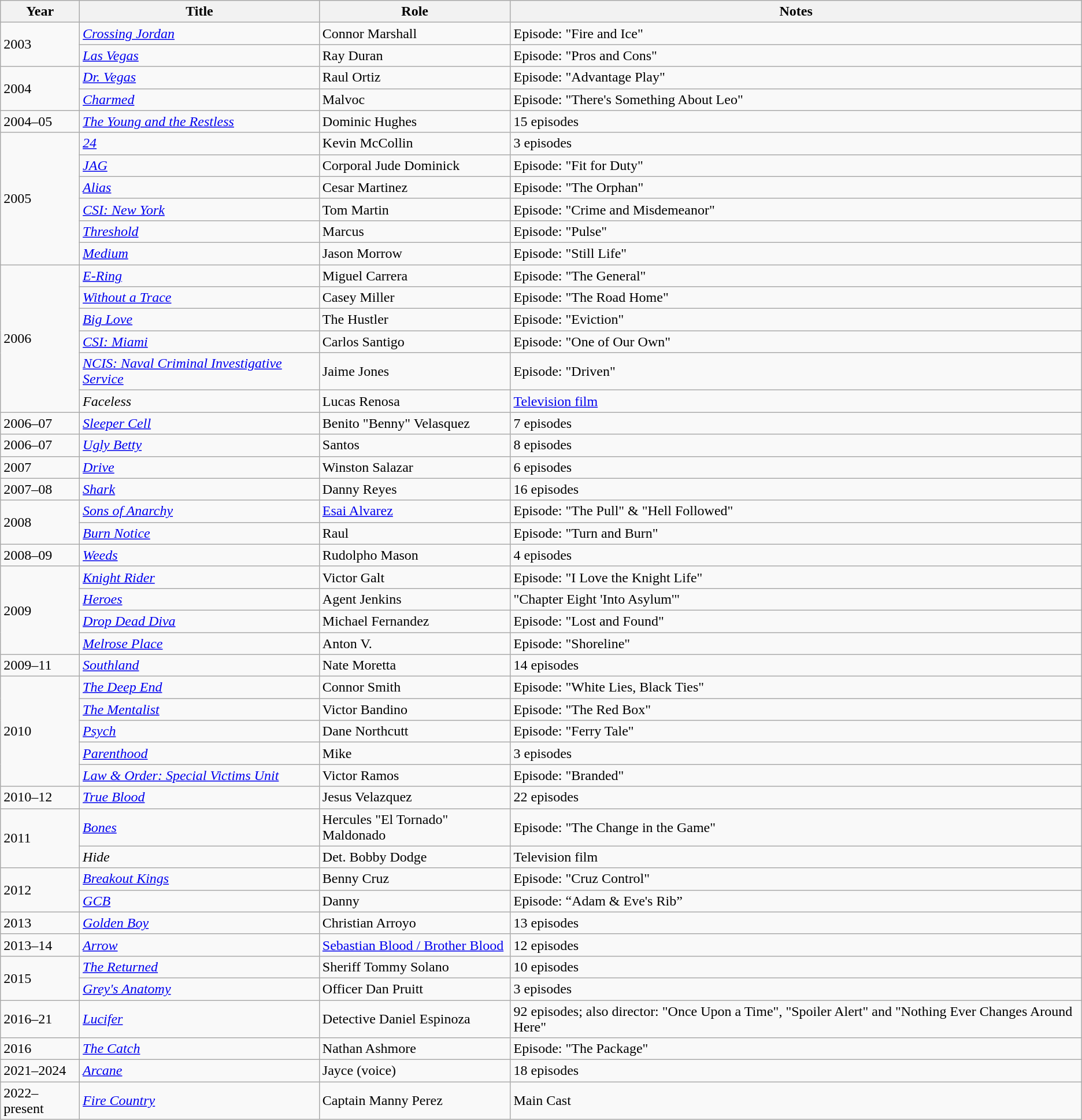<table class="wikitable sortable">
<tr>
<th>Year</th>
<th>Title</th>
<th>Role</th>
<th>Notes</th>
</tr>
<tr>
<td rowspan="2">2003</td>
<td><em><a href='#'>Crossing Jordan</a></em></td>
<td>Connor Marshall</td>
<td>Episode: "Fire and Ice"</td>
</tr>
<tr>
<td><em><a href='#'>Las Vegas</a></em></td>
<td>Ray Duran</td>
<td>Episode: "Pros and Cons"</td>
</tr>
<tr>
<td rowspan="2">2004</td>
<td><em><a href='#'>Dr. Vegas</a></em></td>
<td>Raul Ortiz</td>
<td>Episode: "Advantage Play"</td>
</tr>
<tr>
<td><em><a href='#'>Charmed</a></em></td>
<td>Malvoc</td>
<td>Episode: "There's Something About Leo"</td>
</tr>
<tr>
<td>2004–05</td>
<td><em><a href='#'>The Young and the Restless</a></em></td>
<td>Dominic Hughes</td>
<td>15 episodes</td>
</tr>
<tr>
<td rowspan="6">2005</td>
<td><em><a href='#'>24</a></em></td>
<td>Kevin McCollin</td>
<td>3 episodes</td>
</tr>
<tr>
<td><em><a href='#'>JAG</a></em></td>
<td>Corporal Jude Dominick</td>
<td>Episode: "Fit for Duty"</td>
</tr>
<tr>
<td><em><a href='#'>Alias</a></em></td>
<td>Cesar Martinez</td>
<td>Episode: "The Orphan"</td>
</tr>
<tr>
<td><em><a href='#'>CSI: New York</a></em></td>
<td>Tom Martin</td>
<td>Episode: "Crime and Misdemeanor"</td>
</tr>
<tr>
<td><em><a href='#'>Threshold</a></em></td>
<td>Marcus</td>
<td>Episode: "Pulse"</td>
</tr>
<tr>
<td><em><a href='#'>Medium</a></em></td>
<td>Jason Morrow</td>
<td>Episode: "Still Life"</td>
</tr>
<tr>
<td rowspan="6">2006</td>
<td><em><a href='#'>E-Ring</a></em></td>
<td>Miguel Carrera</td>
<td>Episode: "The General"</td>
</tr>
<tr>
<td><em><a href='#'>Without a Trace</a></em></td>
<td>Casey Miller</td>
<td>Episode: "The Road Home"</td>
</tr>
<tr>
<td><em><a href='#'>Big Love</a></em></td>
<td>The Hustler</td>
<td>Episode: "Eviction"</td>
</tr>
<tr>
<td><em><a href='#'>CSI: Miami</a></em></td>
<td>Carlos Santigo</td>
<td>Episode: "One of Our Own"</td>
</tr>
<tr>
<td><em><a href='#'>NCIS: Naval Criminal Investigative Service</a></em></td>
<td>Jaime Jones</td>
<td>Episode: "Driven"</td>
</tr>
<tr>
<td><em>Faceless</em></td>
<td>Lucas Renosa</td>
<td><a href='#'>Television film</a></td>
</tr>
<tr>
<td>2006–07</td>
<td><em><a href='#'>Sleeper Cell</a></em></td>
<td>Benito "Benny" Velasquez</td>
<td>7 episodes</td>
</tr>
<tr>
<td>2006–07</td>
<td><em><a href='#'>Ugly Betty</a></em></td>
<td>Santos</td>
<td>8 episodes</td>
</tr>
<tr>
<td>2007</td>
<td><em><a href='#'>Drive</a></em></td>
<td>Winston Salazar</td>
<td>6 episodes</td>
</tr>
<tr>
<td>2007–08</td>
<td><em><a href='#'>Shark</a></em></td>
<td>Danny Reyes</td>
<td>16 episodes</td>
</tr>
<tr>
<td rowspan="2">2008</td>
<td><em><a href='#'>Sons of Anarchy</a></em></td>
<td><a href='#'>Esai Alvarez</a></td>
<td>Episode: "The Pull" & "Hell Followed"</td>
</tr>
<tr>
<td><em><a href='#'>Burn Notice</a></em></td>
<td>Raul</td>
<td>Episode: "Turn and Burn"</td>
</tr>
<tr>
<td>2008–09</td>
<td><em><a href='#'>Weeds</a></em></td>
<td>Rudolpho Mason</td>
<td>4 episodes</td>
</tr>
<tr>
<td rowspan="4">2009</td>
<td><em><a href='#'>Knight Rider</a></em></td>
<td>Victor Galt</td>
<td>Episode: "I Love the Knight Life"</td>
</tr>
<tr>
<td><em><a href='#'>Heroes</a></em></td>
<td>Agent Jenkins</td>
<td>"Chapter Eight 'Into Asylum'"</td>
</tr>
<tr>
<td><em><a href='#'>Drop Dead Diva</a></em></td>
<td>Michael Fernandez</td>
<td>Episode: "Lost and Found"</td>
</tr>
<tr>
<td><em><a href='#'>Melrose Place</a></em></td>
<td>Anton V.</td>
<td>Episode: "Shoreline"</td>
</tr>
<tr>
<td>2009–11</td>
<td><em><a href='#'>Southland</a></em></td>
<td>Nate Moretta</td>
<td>14 episodes</td>
</tr>
<tr>
<td rowspan="5">2010</td>
<td><em><a href='#'>The Deep End</a></em></td>
<td>Connor Smith</td>
<td>Episode: "White Lies, Black Ties"</td>
</tr>
<tr>
<td><em><a href='#'>The Mentalist</a></em></td>
<td>Victor Bandino</td>
<td>Episode: "The Red Box"</td>
</tr>
<tr>
<td><em><a href='#'>Psych</a></em></td>
<td>Dane Northcutt</td>
<td>Episode: "Ferry Tale"</td>
</tr>
<tr>
<td><em><a href='#'>Parenthood</a></em></td>
<td>Mike</td>
<td>3 episodes</td>
</tr>
<tr>
<td><em><a href='#'>Law & Order: Special Victims Unit</a></em></td>
<td>Victor Ramos</td>
<td>Episode: "Branded"</td>
</tr>
<tr>
<td>2010–12</td>
<td><em><a href='#'>True Blood</a></em></td>
<td>Jesus Velazquez</td>
<td>22 episodes</td>
</tr>
<tr>
<td rowspan="2">2011</td>
<td><em><a href='#'>Bones</a></em></td>
<td>Hercules "El Tornado" Maldonado</td>
<td>Episode: "The Change in the Game"</td>
</tr>
<tr>
<td><em>Hide</em></td>
<td>Det. Bobby Dodge</td>
<td>Television film</td>
</tr>
<tr>
<td rowspan="2">2012</td>
<td><em><a href='#'>Breakout Kings</a></em></td>
<td>Benny Cruz</td>
<td>Episode: "Cruz Control"</td>
</tr>
<tr>
<td><em><a href='#'>GCB</a></em></td>
<td>Danny</td>
<td>Episode: “Adam & Eve's Rib”</td>
</tr>
<tr>
<td>2013</td>
<td><em><a href='#'>Golden Boy</a></em></td>
<td>Christian Arroyo</td>
<td>13 episodes</td>
</tr>
<tr>
<td>2013–14</td>
<td><em><a href='#'>Arrow</a></em></td>
<td><a href='#'>Sebastian Blood / Brother Blood</a></td>
<td>12 episodes</td>
</tr>
<tr>
<td rowspan="2">2015</td>
<td><em><a href='#'>The Returned</a></em></td>
<td>Sheriff Tommy Solano</td>
<td>10 episodes</td>
</tr>
<tr>
<td><em><a href='#'>Grey's Anatomy</a></em></td>
<td>Officer Dan Pruitt</td>
<td>3 episodes</td>
</tr>
<tr>
<td>2016–21</td>
<td><em><a href='#'>Lucifer</a></em></td>
<td>Detective Daniel Espinoza</td>
<td>92 episodes; also director: "Once Upon a Time", "Spoiler Alert" and "Nothing Ever Changes Around Here"</td>
</tr>
<tr>
<td>2016</td>
<td><em><a href='#'>The Catch</a></em></td>
<td>Nathan Ashmore</td>
<td>Episode: "The Package"</td>
</tr>
<tr>
<td>2021–2024</td>
<td><em><a href='#'>Arcane</a></em></td>
<td>Jayce (voice)</td>
<td>18 episodes</td>
</tr>
<tr>
<td>2022–present</td>
<td><em><a href='#'>Fire Country</a></em></td>
<td>Captain Manny Perez</td>
<td>Main Cast</td>
</tr>
</table>
